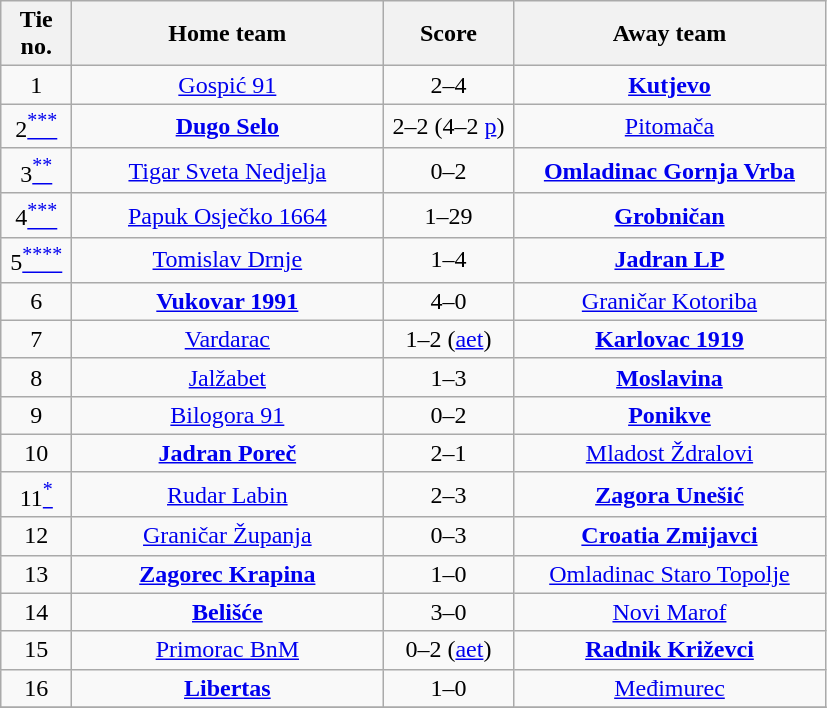<table class="wikitable" style="text-align: center">
<tr>
<th width=40>Tie no.</th>
<th width=200>Home team</th>
<th width=80>Score</th>
<th width=200>Away team</th>
</tr>
<tr>
<td>1</td>
<td><a href='#'>Gospić 91</a></td>
<td>2–4</td>
<td><a href='#'><strong>Kutjevo</strong></a></td>
</tr>
<tr>
<td>2<a href='#'><sup>***</sup></a></td>
<td><a href='#'><strong>Dugo Selo</strong></a></td>
<td>2–2 (4–2 <a href='#'>p</a>)</td>
<td><a href='#'>Pitomača</a></td>
</tr>
<tr>
<td>3<a href='#'><sup>**</sup></a></td>
<td><a href='#'>Tigar Sveta Nedjelja</a></td>
<td>0–2</td>
<td><a href='#'><strong>Omladinac Gornja Vrba</strong></a></td>
</tr>
<tr>
<td>4<a href='#'><sup>***</sup></a></td>
<td><a href='#'>Papuk Osječko 1664</a></td>
<td>1–29</td>
<td><a href='#'><strong>Grobničan</strong></a></td>
</tr>
<tr>
<td>5<a href='#'><sup>****</sup></a></td>
<td><a href='#'>Tomislav Drnje</a></td>
<td>1–4</td>
<td><a href='#'><strong>Jadran LP</strong></a></td>
</tr>
<tr>
<td>6</td>
<td><a href='#'><strong>Vukovar 1991</strong></a></td>
<td>4–0</td>
<td><a href='#'>Graničar Kotoriba</a></td>
</tr>
<tr>
<td>7</td>
<td><a href='#'>Vardarac</a></td>
<td>1–2 (<a href='#'>aet</a>)</td>
<td><a href='#'><strong>Karlovac 1919</strong></a></td>
</tr>
<tr>
<td>8</td>
<td><a href='#'>Jalžabet</a></td>
<td>1–3</td>
<td><a href='#'><strong>Moslavina</strong></a></td>
</tr>
<tr>
<td>9</td>
<td><a href='#'>Bilogora 91</a></td>
<td>0–2</td>
<td><a href='#'><strong>Ponikve</strong></a></td>
</tr>
<tr>
<td>10</td>
<td><strong><a href='#'>Jadran Poreč</a></strong></td>
<td>2–1</td>
<td><a href='#'>Mladost Ždralovi</a></td>
</tr>
<tr>
<td>11<a href='#'><sup>*</sup></a></td>
<td><a href='#'>Rudar Labin</a></td>
<td>2–3</td>
<td><a href='#'><strong>Zagora Unešić</strong></a></td>
</tr>
<tr>
<td>12</td>
<td><a href='#'>Graničar Županja</a></td>
<td>0–3</td>
<td><a href='#'><strong>Croatia Zmijavci</strong></a></td>
</tr>
<tr>
<td>13</td>
<td><a href='#'><strong>Zagorec Krapina</strong></a></td>
<td>1–0</td>
<td><a href='#'>Omladinac Staro Topolje</a></td>
</tr>
<tr>
<td>14</td>
<td><a href='#'><strong>Belišće</strong></a></td>
<td>3–0</td>
<td><a href='#'>Novi Marof</a></td>
</tr>
<tr>
<td>15</td>
<td><a href='#'>Primorac BnM</a></td>
<td>0–2 (<a href='#'>aet</a>)</td>
<td><a href='#'><strong>Radnik Križevci</strong></a></td>
</tr>
<tr>
<td>16</td>
<td><a href='#'><strong>Libertas</strong></a></td>
<td>1–0</td>
<td><a href='#'>Međimurec</a></td>
</tr>
<tr>
</tr>
</table>
